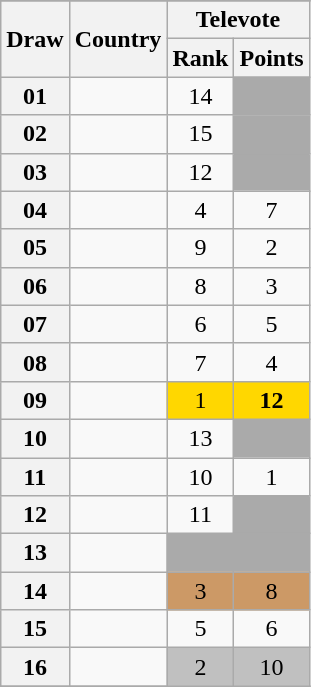<table class="sortable wikitable collapsible plainrowheaders" style="text-align:center;">
<tr>
</tr>
<tr>
<th scope="col" rowspan="2">Draw</th>
<th scope="col" rowspan="2">Country</th>
<th scope="col" colspan="2">Televote</th>
</tr>
<tr>
<th scope="col">Rank</th>
<th scope="col" class="unsortable">Points</th>
</tr>
<tr>
<th scope="row" style="text-align:center;">01</th>
<td style="text-align:left;"></td>
<td>14</td>
<td style="background:#AAAAAA;"></td>
</tr>
<tr>
<th scope="row" style="text-align:center;">02</th>
<td style="text-align:left;"></td>
<td>15</td>
<td style="background:#AAAAAA;"></td>
</tr>
<tr>
<th scope="row" style="text-align:center;">03</th>
<td style="text-align:left;"></td>
<td>12</td>
<td style="background:#AAAAAA;"></td>
</tr>
<tr>
<th scope="row" style="text-align:center;">04</th>
<td style="text-align:left;"></td>
<td>4</td>
<td>7</td>
</tr>
<tr>
<th scope="row" style="text-align:center;">05</th>
<td style="text-align:left;"></td>
<td>9</td>
<td>2</td>
</tr>
<tr>
<th scope="row" style="text-align:center;">06</th>
<td style="text-align:left;"></td>
<td>8</td>
<td>3</td>
</tr>
<tr>
<th scope="row" style="text-align:center;">07</th>
<td style="text-align:left;"></td>
<td>6</td>
<td>5</td>
</tr>
<tr>
<th scope="row" style="text-align:center;">08</th>
<td style="text-align:left;"></td>
<td>7</td>
<td>4</td>
</tr>
<tr>
<th scope="row" style="text-align:center;">09</th>
<td style="text-align:left;"></td>
<td style="background:gold;">1</td>
<td style="background:gold;"><strong>12</strong></td>
</tr>
<tr>
<th scope="row" style="text-align:center;">10</th>
<td style="text-align:left;"></td>
<td>13</td>
<td style="background:#AAAAAA;"></td>
</tr>
<tr>
<th scope="row" style="text-align:center;">11</th>
<td style="text-align:left;"></td>
<td>10</td>
<td>1</td>
</tr>
<tr>
<th scope="row" style="text-align:center;">12</th>
<td style="text-align:left;"></td>
<td>11</td>
<td style="background:#AAAAAA;"></td>
</tr>
<tr class=sortbottom>
<th scope="row" style="text-align:center;">13</th>
<td style="text-align:left;"></td>
<td style="background:#AAAAAA;"></td>
<td style="background:#AAAAAA;"></td>
</tr>
<tr>
<th scope="row" style="text-align:center;">14</th>
<td style="text-align:left;"></td>
<td style="background:#CC9966;">3</td>
<td style="background:#CC9966;">8</td>
</tr>
<tr>
<th scope="row" style="text-align:center;">15</th>
<td style="text-align:left;"></td>
<td>5</td>
<td>6</td>
</tr>
<tr>
<th scope="row" style="text-align:center;">16</th>
<td style="text-align:left;"></td>
<td style="background:silver;">2</td>
<td style="background:silver;">10</td>
</tr>
<tr>
</tr>
</table>
